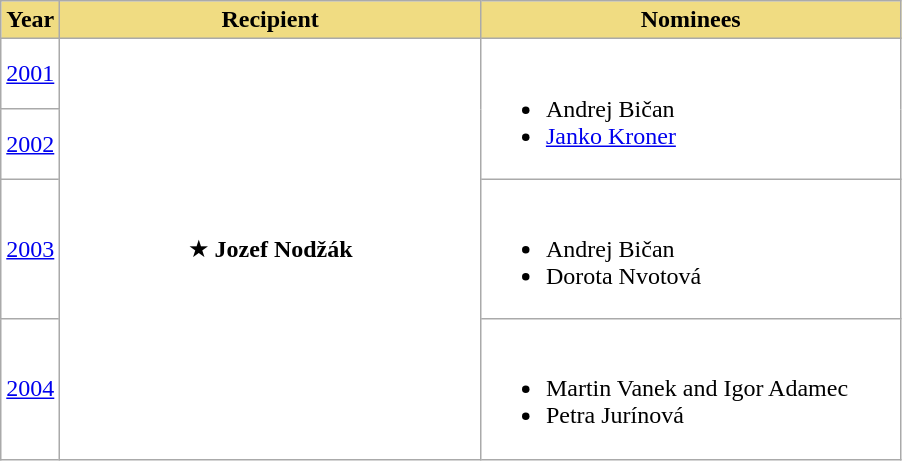<table class=wikitable sortable style="background:white">
<tr>
<th style=background:#F0DC82>Year</th>
<th style=background:#F0DC82 width=273>Recipient</th>
<th style=background:#F0DC82 width=273>Nominees</th>
</tr>
<tr>
<td><a href='#'>2001</a></td>
<td align=center rowspan=4>★ <strong>Jozef Nodžák</strong> <br></td>
<td rowspan=2><br><ul><li>Andrej Bičan</li><li><a href='#'>Janko Kroner</a></li></ul></td>
</tr>
<tr>
<td><a href='#'>2002</a></td>
</tr>
<tr>
<td><a href='#'>2003</a></td>
<td><br><ul><li>Andrej Bičan</li><li>Dorota Nvotová</li></ul></td>
</tr>
<tr>
<td><a href='#'>2004</a></td>
<td><br><ul><li>Martin Vanek and Igor Adamec</li><li>Petra Jurínová</li></ul></td>
</tr>
</table>
